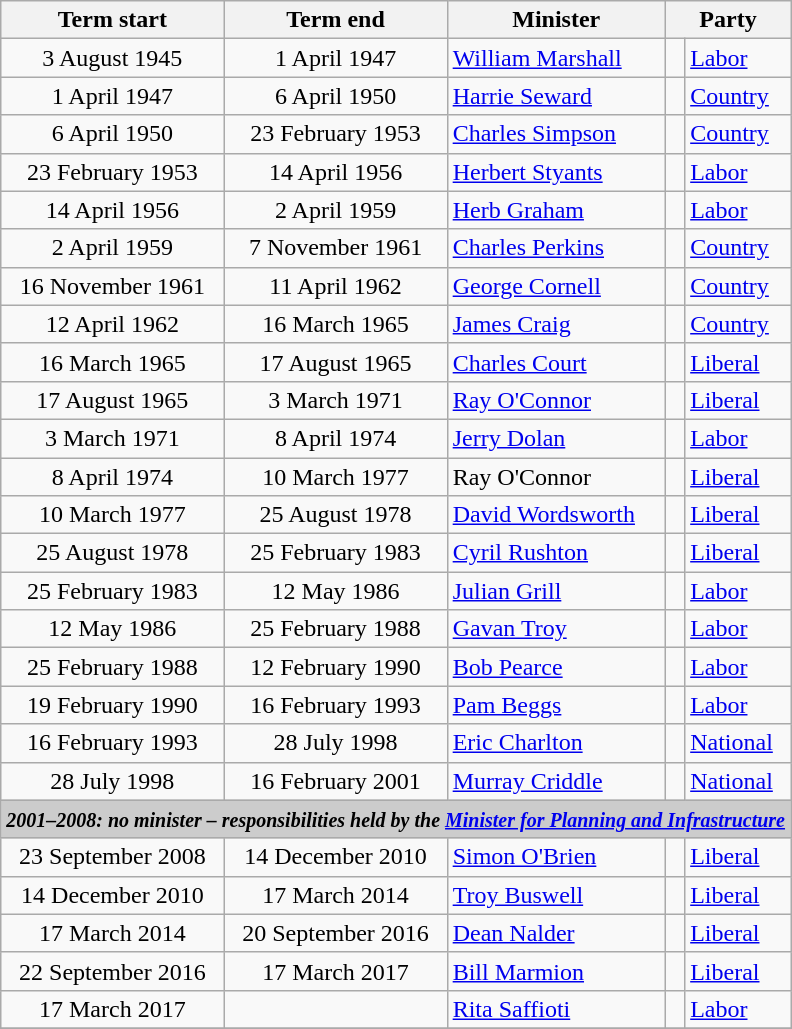<table class="wikitable">
<tr>
<th>Term start</th>
<th>Term end</th>
<th>Minister</th>
<th colspan="2">Party</th>
</tr>
<tr>
<td align=center>3 August 1945</td>
<td align=center>1 April 1947</td>
<td><a href='#'>William Marshall</a></td>
<td> </td>
<td><a href='#'>Labor</a></td>
</tr>
<tr>
<td align=center>1 April 1947</td>
<td align=center>6 April 1950</td>
<td><a href='#'>Harrie Seward</a></td>
<td> </td>
<td><a href='#'>Country</a></td>
</tr>
<tr>
<td align=center>6 April 1950</td>
<td align=center>23 February 1953</td>
<td><a href='#'>Charles Simpson</a></td>
<td> </td>
<td><a href='#'>Country</a></td>
</tr>
<tr>
<td align=center>23 February 1953</td>
<td align=center>14 April 1956</td>
<td><a href='#'>Herbert Styants</a></td>
<td> </td>
<td><a href='#'>Labor</a></td>
</tr>
<tr>
<td align=center>14 April 1956</td>
<td align=center>2 April 1959</td>
<td><a href='#'>Herb Graham</a></td>
<td> </td>
<td><a href='#'>Labor</a></td>
</tr>
<tr>
<td align=center>2 April 1959</td>
<td align=center>7 November 1961</td>
<td><a href='#'>Charles Perkins</a></td>
<td> </td>
<td><a href='#'>Country</a></td>
</tr>
<tr>
<td align=center>16 November 1961</td>
<td align=center>11 April 1962</td>
<td><a href='#'>George Cornell</a></td>
<td> </td>
<td><a href='#'>Country</a></td>
</tr>
<tr>
<td align=center>12 April 1962</td>
<td align=center>16 March 1965</td>
<td><a href='#'>James Craig</a></td>
<td> </td>
<td><a href='#'>Country</a></td>
</tr>
<tr>
<td align=center>16 March 1965</td>
<td align=center>17 August 1965</td>
<td><a href='#'>Charles Court</a></td>
<td> </td>
<td><a href='#'>Liberal</a></td>
</tr>
<tr>
<td align=center>17 August 1965</td>
<td align=center>3 March 1971</td>
<td><a href='#'>Ray O'Connor</a></td>
<td> </td>
<td><a href='#'>Liberal</a></td>
</tr>
<tr>
<td align=center>3 March 1971</td>
<td align=center>8 April 1974</td>
<td><a href='#'>Jerry Dolan</a></td>
<td> </td>
<td><a href='#'>Labor</a></td>
</tr>
<tr>
<td align=center>8 April 1974</td>
<td align=center>10 March 1977</td>
<td>Ray O'Connor </td>
<td> </td>
<td><a href='#'>Liberal</a></td>
</tr>
<tr>
<td align=center>10 March 1977</td>
<td align=center>25 August 1978</td>
<td><a href='#'>David Wordsworth</a></td>
<td> </td>
<td><a href='#'>Liberal</a></td>
</tr>
<tr>
<td align=center>25 August 1978</td>
<td align=center>25 February 1983</td>
<td><a href='#'>Cyril Rushton</a></td>
<td> </td>
<td><a href='#'>Liberal</a></td>
</tr>
<tr>
<td align=center>25 February 1983</td>
<td align=center>12 May 1986</td>
<td><a href='#'>Julian Grill</a></td>
<td> </td>
<td><a href='#'>Labor</a></td>
</tr>
<tr>
<td align=center>12 May 1986</td>
<td align=center>25 February 1988</td>
<td><a href='#'>Gavan Troy</a></td>
<td> </td>
<td><a href='#'>Labor</a></td>
</tr>
<tr>
<td align=center>25 February 1988</td>
<td align=center>12 February 1990</td>
<td><a href='#'>Bob Pearce</a></td>
<td> </td>
<td><a href='#'>Labor</a></td>
</tr>
<tr>
<td align=center>19 February 1990</td>
<td align=center>16 February 1993</td>
<td><a href='#'>Pam Beggs</a></td>
<td> </td>
<td><a href='#'>Labor</a></td>
</tr>
<tr>
<td align=center>16 February 1993</td>
<td align=center>28 July 1998</td>
<td><a href='#'>Eric Charlton</a></td>
<td> </td>
<td><a href='#'>National</a></td>
</tr>
<tr>
<td align=center>28 July 1998</td>
<td align=center>16 February 2001</td>
<td><a href='#'>Murray Criddle</a></td>
<td> </td>
<td><a href='#'>National</a></td>
</tr>
<tr>
<th colspan=5 style="background: #cccccc;"><small><strong><em>2001–2008: no minister – responsibilities held by the <a href='#'>Minister for Planning and Infrastructure</a></em></strong></small></th>
</tr>
<tr>
<td align=center>23 September 2008</td>
<td align=center>14 December 2010</td>
<td><a href='#'>Simon O'Brien</a></td>
<td> </td>
<td><a href='#'>Liberal</a></td>
</tr>
<tr>
<td align=center>14 December 2010</td>
<td align=center>17 March 2014</td>
<td><a href='#'>Troy Buswell</a></td>
<td> </td>
<td><a href='#'>Liberal</a></td>
</tr>
<tr>
<td align=center>17 March 2014</td>
<td align=center>20 September 2016</td>
<td><a href='#'>Dean Nalder</a></td>
<td> </td>
<td><a href='#'>Liberal</a></td>
</tr>
<tr>
<td align=center>22 September 2016</td>
<td align=center>17 March 2017</td>
<td><a href='#'>Bill Marmion</a></td>
<td> </td>
<td><a href='#'>Liberal</a></td>
</tr>
<tr>
<td align=center>17 March 2017</td>
<td align=center></td>
<td><a href='#'>Rita Saffioti</a></td>
<td> </td>
<td><a href='#'>Labor</a></td>
</tr>
<tr>
</tr>
</table>
